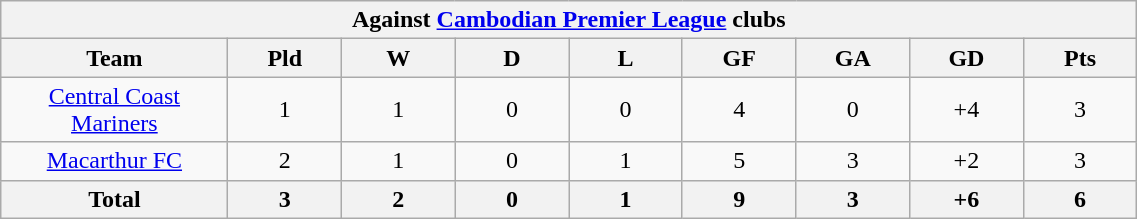<table width=60% class="wikitable" style="text-align:center">
<tr>
<th colspan=9>Against <a href='#'>Cambodian Premier League</a> clubs</th>
</tr>
<tr>
<th width=10%>Team</th>
<th width=5%>Pld</th>
<th width=5%>W</th>
<th width=5%>D</th>
<th width=5%>L</th>
<th width=5%>GF</th>
<th width=5%>GA</th>
<th width=5%>GD</th>
<th width=5%>Pts</th>
</tr>
<tr>
<td><a href='#'>Central Coast Mariners</a></td>
<td>1</td>
<td>1</td>
<td>0</td>
<td>0</td>
<td>4</td>
<td>0</td>
<td>+4</td>
<td>3</td>
</tr>
<tr>
<td><a href='#'>Macarthur FC</a></td>
<td>2</td>
<td>1</td>
<td>0</td>
<td>1</td>
<td>5</td>
<td>3</td>
<td>+2</td>
<td>3</td>
</tr>
<tr>
<th>Total</th>
<th>3</th>
<th>2</th>
<th>0</th>
<th>1</th>
<th>9</th>
<th>3</th>
<th>+6</th>
<th>6</th>
</tr>
</table>
